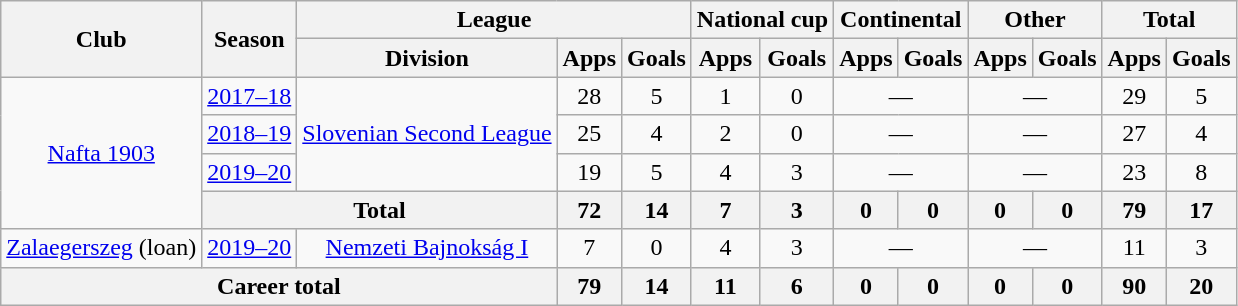<table class="wikitable" style="text-align:center">
<tr>
<th rowspan="2">Club</th>
<th rowspan="2">Season</th>
<th colspan="3">League</th>
<th colspan="2">National cup</th>
<th colspan="2">Continental</th>
<th colspan="2">Other</th>
<th colspan="2">Total</th>
</tr>
<tr>
<th>Division</th>
<th>Apps</th>
<th>Goals</th>
<th>Apps</th>
<th>Goals</th>
<th>Apps</th>
<th>Goals</th>
<th>Apps</th>
<th>Goals</th>
<th>Apps</th>
<th>Goals</th>
</tr>
<tr>
<td rowspan="4"><a href='#'>Nafta 1903</a></td>
<td><a href='#'>2017–18</a></td>
<td rowspan="3"><a href='#'>Slovenian Second League</a></td>
<td>28</td>
<td>5</td>
<td>1</td>
<td>0</td>
<td colspan="2">—</td>
<td colspan="2">—</td>
<td>29</td>
<td>5</td>
</tr>
<tr>
<td><a href='#'>2018–19</a></td>
<td>25</td>
<td>4</td>
<td>2</td>
<td>0</td>
<td colspan="2">—</td>
<td colspan="2">—</td>
<td>27</td>
<td>4</td>
</tr>
<tr>
<td><a href='#'>2019–20</a></td>
<td>19</td>
<td>5</td>
<td>4</td>
<td>3</td>
<td colspan="2">—</td>
<td colspan="2">—</td>
<td>23</td>
<td>8</td>
</tr>
<tr>
<th colspan="2">Total</th>
<th>72</th>
<th>14</th>
<th>7</th>
<th>3</th>
<th>0</th>
<th>0</th>
<th>0</th>
<th>0</th>
<th>79</th>
<th>17</th>
</tr>
<tr>
<td><a href='#'>Zalaegerszeg</a> (loan)</td>
<td><a href='#'>2019–20</a></td>
<td><a href='#'>Nemzeti Bajnokság I</a></td>
<td>7</td>
<td>0</td>
<td>4</td>
<td>3</td>
<td colspan="2">—</td>
<td colspan="2">—</td>
<td>11</td>
<td>3</td>
</tr>
<tr>
<th colspan="3">Career total</th>
<th>79</th>
<th>14</th>
<th>11</th>
<th>6</th>
<th>0</th>
<th>0</th>
<th>0</th>
<th>0</th>
<th>90</th>
<th>20</th>
</tr>
</table>
